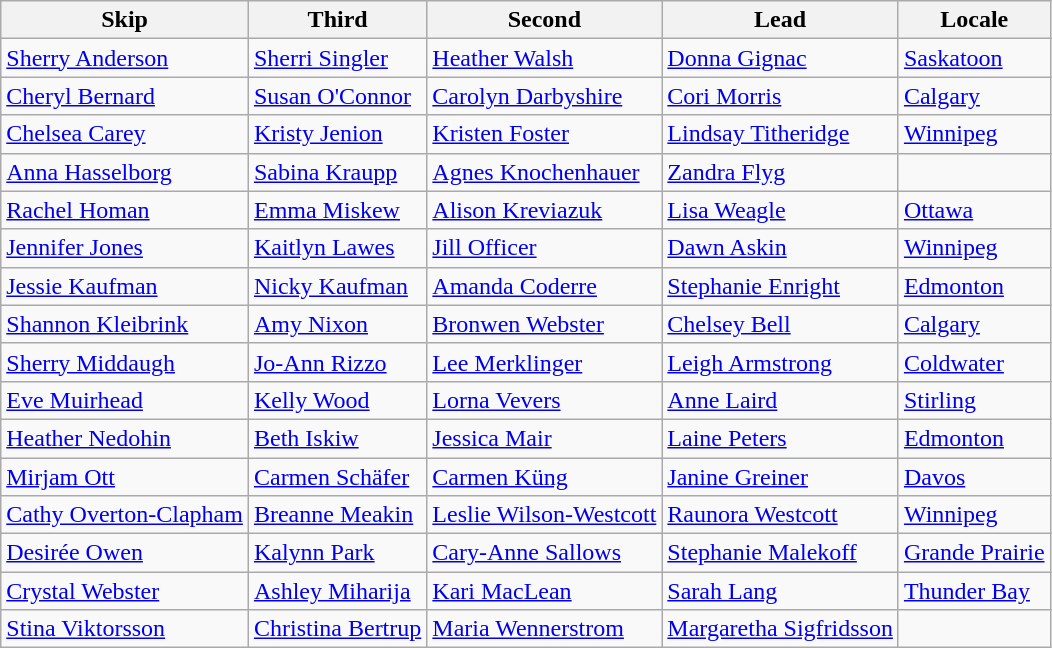<table class="wikitable">
<tr>
<th>Skip</th>
<th>Third</th>
<th>Second</th>
<th>Lead</th>
<th>Locale</th>
</tr>
<tr>
<td><a href='#'>Sherry Anderson</a></td>
<td><a href='#'>Sherri Singler</a></td>
<td><a href='#'>Heather Walsh</a></td>
<td><a href='#'>Donna Gignac</a></td>
<td> <a href='#'>Saskatoon</a></td>
</tr>
<tr>
<td><a href='#'>Cheryl Bernard</a></td>
<td><a href='#'>Susan O'Connor</a></td>
<td><a href='#'>Carolyn Darbyshire</a></td>
<td><a href='#'>Cori Morris</a></td>
<td> <a href='#'>Calgary</a></td>
</tr>
<tr>
<td><a href='#'>Chelsea Carey</a></td>
<td><a href='#'>Kristy Jenion</a></td>
<td><a href='#'>Kristen Foster</a></td>
<td><a href='#'>Lindsay Titheridge</a></td>
<td> <a href='#'>Winnipeg</a></td>
</tr>
<tr>
<td><a href='#'>Anna Hasselborg</a></td>
<td><a href='#'>Sabina Kraupp</a></td>
<td><a href='#'>Agnes Knochenhauer</a></td>
<td><a href='#'>Zandra Flyg</a></td>
<td></td>
</tr>
<tr>
<td><a href='#'>Rachel Homan</a></td>
<td><a href='#'>Emma Miskew</a></td>
<td><a href='#'>Alison Kreviazuk</a></td>
<td><a href='#'>Lisa Weagle</a></td>
<td> <a href='#'>Ottawa</a></td>
</tr>
<tr>
<td><a href='#'>Jennifer Jones</a></td>
<td><a href='#'>Kaitlyn Lawes</a></td>
<td><a href='#'>Jill Officer</a></td>
<td><a href='#'>Dawn Askin</a></td>
<td> <a href='#'>Winnipeg</a></td>
</tr>
<tr>
<td><a href='#'>Jessie Kaufman</a></td>
<td><a href='#'>Nicky Kaufman</a></td>
<td><a href='#'>Amanda Coderre</a></td>
<td><a href='#'>Stephanie Enright</a></td>
<td> <a href='#'>Edmonton</a></td>
</tr>
<tr>
<td><a href='#'>Shannon Kleibrink</a></td>
<td><a href='#'>Amy Nixon</a></td>
<td><a href='#'>Bronwen Webster</a></td>
<td><a href='#'>Chelsey Bell</a></td>
<td> <a href='#'>Calgary</a></td>
</tr>
<tr>
<td><a href='#'>Sherry Middaugh</a></td>
<td><a href='#'>Jo-Ann Rizzo</a></td>
<td><a href='#'>Lee Merklinger</a></td>
<td><a href='#'>Leigh Armstrong</a></td>
<td> <a href='#'>Coldwater</a></td>
</tr>
<tr>
<td><a href='#'>Eve Muirhead</a></td>
<td><a href='#'>Kelly Wood</a></td>
<td><a href='#'>Lorna Vevers</a></td>
<td><a href='#'>Anne Laird</a></td>
<td> <a href='#'>Stirling</a></td>
</tr>
<tr>
<td><a href='#'>Heather Nedohin</a></td>
<td><a href='#'>Beth Iskiw</a></td>
<td><a href='#'>Jessica Mair</a></td>
<td><a href='#'>Laine Peters</a></td>
<td> <a href='#'>Edmonton</a></td>
</tr>
<tr>
<td><a href='#'>Mirjam Ott</a></td>
<td><a href='#'>Carmen Schäfer</a></td>
<td><a href='#'>Carmen Küng</a></td>
<td><a href='#'>Janine Greiner</a></td>
<td> <a href='#'>Davos</a></td>
</tr>
<tr>
<td><a href='#'>Cathy Overton-Clapham</a></td>
<td><a href='#'>Breanne Meakin</a></td>
<td><a href='#'>Leslie Wilson-Westcott</a></td>
<td><a href='#'>Raunora Westcott</a></td>
<td> <a href='#'>Winnipeg</a></td>
</tr>
<tr>
<td><a href='#'>Desirée Owen</a></td>
<td><a href='#'>Kalynn Park</a></td>
<td><a href='#'>Cary-Anne Sallows</a></td>
<td><a href='#'>Stephanie Malekoff</a></td>
<td> <a href='#'>Grande Prairie</a></td>
</tr>
<tr>
<td><a href='#'>Crystal Webster</a></td>
<td><a href='#'>Ashley Miharija</a></td>
<td><a href='#'>Kari MacLean</a></td>
<td><a href='#'>Sarah Lang</a></td>
<td> <a href='#'>Thunder Bay</a></td>
</tr>
<tr>
<td><a href='#'>Stina Viktorsson</a></td>
<td><a href='#'>Christina Bertrup</a></td>
<td><a href='#'>Maria Wennerstrom</a></td>
<td><a href='#'>Margaretha Sigfridsson</a></td>
<td></td>
</tr>
</table>
